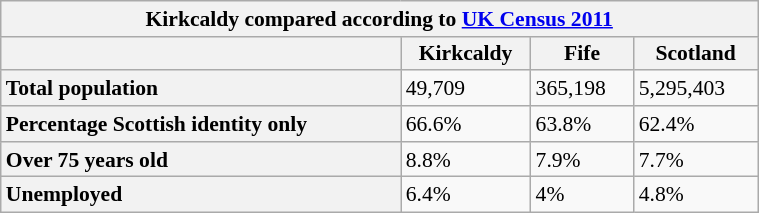<table class="wikitable" id="toc" style="float: right; margin-left: 1em; width: 40%; font-size: 90%;" cellspacing="5">
<tr>
<th colspan="4"><strong>Kirkcaldy compared according to <a href='#'>UK Census 2011</a></strong></th>
</tr>
<tr>
<th></th>
<th style="padding:2px;">Kirkcaldy</th>
<th style="padding:2px;">Fife</th>
<th style="padding:2px;">Scotland</th>
</tr>
<tr>
<th style="text-align:left;">Total population</th>
<td>49,709</td>
<td>365,198</td>
<td>5,295,403</td>
</tr>
<tr>
<th style="text-align:left;">Percentage Scottish identity only</th>
<td>66.6%</td>
<td>63.8%</td>
<td>62.4%</td>
</tr>
<tr>
<th style="text-align:left;">Over 75 years old</th>
<td>8.8%</td>
<td>7.9%</td>
<td>7.7%</td>
</tr>
<tr>
<th style="text-align:left;">Unemployed</th>
<td>6.4%</td>
<td>4%</td>
<td>4.8%</td>
</tr>
</table>
